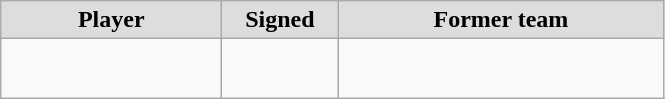<table class="wikitable" style="text-align: center">
<tr align="center" bgcolor="#dddddd">
<td style="width:140px"><strong>Player</strong></td>
<td style="width:70px"><strong>Signed</strong></td>
<td style="width:210px"><strong>Former team</strong></td>
</tr>
<tr style="height:40px">
<td></td>
<td style="font-size: 80%"></td>
<td></td>
</tr>
</table>
